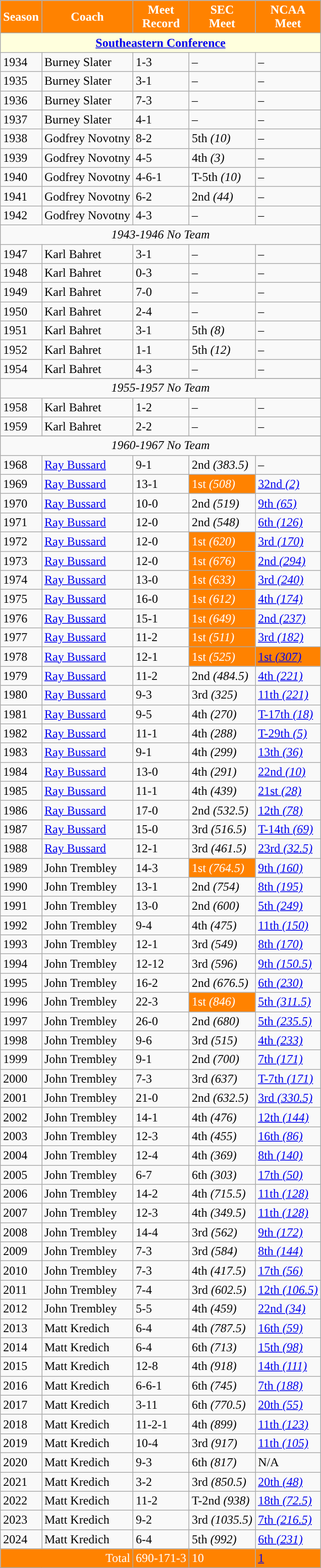<table class="wikitable">
<tr>
<th rowspan="1" style="background: #FF8200; color:white;">Season</th>
<th rowspan="1" style="background: #FF8200; color:white;">Coach</th>
<th rowspan="1" style="background: #FF8200; color:white;">Meet<br>Record</th>
<th rowspan="1" style="background: #FF8200; color:white;">SEC<br>Meet</th>
<th rowspan="1" style="background: #FF8200; color:white;">NCAA<br>Meet</th>
</tr>
<tr style="background: #ffffdd;">
<td colspan="5" style="text-align:center;"><strong><a href='#'>Southeastern Conference</a></strong></td>
</tr>
<tr>
<td>1934</td>
<td>Burney Slater</td>
<td>1-3</td>
<td>–</td>
<td>–</td>
</tr>
<tr>
<td>1935</td>
<td>Burney Slater</td>
<td>3-1</td>
<td>–</td>
<td>–</td>
</tr>
<tr>
<td>1936</td>
<td>Burney Slater</td>
<td>7-3</td>
<td>–</td>
<td>–</td>
</tr>
<tr>
<td>1937</td>
<td>Burney Slater</td>
<td>4-1</td>
<td>–</td>
<td>–</td>
</tr>
<tr>
<td>1938</td>
<td>Godfrey Novotny</td>
<td>8-2</td>
<td>5th <em>(10)</em></td>
<td>–</td>
</tr>
<tr>
<td>1939</td>
<td>Godfrey Novotny</td>
<td>4-5</td>
<td>4th <em>(3)</em></td>
<td>–</td>
</tr>
<tr>
<td>1940</td>
<td>Godfrey Novotny</td>
<td>4-6-1</td>
<td>T-5th <em>(10)</em></td>
<td>–</td>
</tr>
<tr>
<td>1941</td>
<td>Godfrey Novotny</td>
<td>6-2</td>
<td>2nd <em>(44)</em></td>
<td>–</td>
</tr>
<tr>
<td>1942</td>
<td>Godfrey Novotny</td>
<td>4-3</td>
<td>–</td>
<td>–</td>
</tr>
<tr style="background: #clear">
<td colspan="5" style="text-align:center;"><em>1943-1946 No Team</em></td>
</tr>
<tr>
<td>1947</td>
<td>Karl Bahret</td>
<td>3-1</td>
<td>–</td>
<td>–</td>
</tr>
<tr>
<td>1948</td>
<td>Karl Bahret</td>
<td>0-3</td>
<td>–</td>
<td>–</td>
</tr>
<tr>
<td>1949</td>
<td>Karl Bahret</td>
<td>7-0</td>
<td>–</td>
<td>–</td>
</tr>
<tr>
<td>1950</td>
<td>Karl Bahret</td>
<td>2-4</td>
<td>–</td>
<td>–</td>
</tr>
<tr>
<td>1951</td>
<td>Karl Bahret</td>
<td>3-1</td>
<td>5th <em>(8)</em></td>
<td>–</td>
</tr>
<tr>
<td>1952</td>
<td>Karl Bahret</td>
<td>1-1</td>
<td>5th <em>(12)</em></td>
<td>–</td>
</tr>
<tr>
<td>1954</td>
<td>Karl Bahret</td>
<td>4-3</td>
<td>–</td>
<td>–</td>
</tr>
<tr>
</tr>
<tr style="background: #clear;">
<td colspan="5" style="text-align:center;"><em>1955-1957 No Team</em></td>
</tr>
<tr>
<td>1958</td>
<td>Karl Bahret</td>
<td>1-2</td>
<td>–</td>
<td>–</td>
</tr>
<tr>
<td>1959</td>
<td>Karl Bahret</td>
<td>2-2</td>
<td>–</td>
<td>–</td>
</tr>
<tr>
</tr>
<tr style="background: #clear;">
<td colspan="5" style="text-align:center;"><em>1960-1967 No Team</em></td>
</tr>
<tr>
<td>1968</td>
<td><a href='#'>Ray Bussard</a></td>
<td>9-1</td>
<td>2nd <em>(383.5)</em></td>
<td>–</td>
</tr>
<tr>
<td>1969</td>
<td><a href='#'>Ray Bussard</a></td>
<td>13-1</td>
<td style="background: #FF8200; color:white">1st <em>(508)</em></td>
<td><a href='#'>32nd <em>(2)</em></a></td>
</tr>
<tr>
<td>1970</td>
<td><a href='#'>Ray Bussard</a></td>
<td>10-0</td>
<td>2nd <em>(519)</em></td>
<td><a href='#'>9th <em>(65)</em></a></td>
</tr>
<tr>
<td>1971</td>
<td><a href='#'>Ray Bussard</a></td>
<td>12-0</td>
<td>2nd <em>(548)</em></td>
<td><a href='#'>6th <em>(126)</em></a></td>
</tr>
<tr>
<td>1972</td>
<td><a href='#'>Ray Bussard</a></td>
<td>12-0</td>
<td style="background: #FF8200; color:white">1st <em>(620)</em></td>
<td><a href='#'>3rd <em>(170)</em></a></td>
</tr>
<tr>
<td>1973</td>
<td><a href='#'>Ray Bussard</a></td>
<td>12-0</td>
<td style="background: #FF8200; color:white">1st <em>(676)</em></td>
<td><a href='#'>2nd <em>(294)</em></a></td>
</tr>
<tr>
<td>1974</td>
<td><a href='#'>Ray Bussard</a></td>
<td>13-0</td>
<td style="background: #FF8200; color:white">1st <em>(633)</em></td>
<td><a href='#'>3rd <em>(240)</em></a></td>
</tr>
<tr>
<td>1975</td>
<td><a href='#'>Ray Bussard</a></td>
<td>16-0</td>
<td style="background: #FF8200; color:white">1st <em>(612)</em></td>
<td><a href='#'>4th <em>(174)</em></a></td>
</tr>
<tr>
<td>1976</td>
<td><a href='#'>Ray Bussard</a></td>
<td>15-1</td>
<td style="background: #FF8200; color:white">1st <em>(649)</em></td>
<td><a href='#'>2nd <em>(237)</em></a></td>
</tr>
<tr>
<td>1977</td>
<td><a href='#'>Ray Bussard</a></td>
<td>11-2</td>
<td style="background: #FF8200; color:white">1st <em>(511)</em></td>
<td><a href='#'>3rd <em>(182)</em></a></td>
</tr>
<tr>
<td>1978</td>
<td><a href='#'>Ray Bussard</a></td>
<td>12-1</td>
<td style="background: #FF8200; color:white">1st <em>(525)</em></td>
<td style="background: #FF8200; color:white"><a href='#'>1st <em>(307)</em></a></td>
</tr>
<tr>
<td>1979</td>
<td><a href='#'>Ray Bussard</a></td>
<td>11-2</td>
<td>2nd <em>(484.5)</em></td>
<td><a href='#'>4th <em>(221)</em></a></td>
</tr>
<tr>
<td>1980</td>
<td><a href='#'>Ray Bussard</a></td>
<td>9-3</td>
<td>3rd <em>(325)</em></td>
<td><a href='#'>11th <em>(221)</em></a></td>
</tr>
<tr>
<td>1981</td>
<td><a href='#'>Ray Bussard</a></td>
<td>9-5</td>
<td>4th <em>(270)</em></td>
<td><a href='#'>T-17th <em>(18)</em></a></td>
</tr>
<tr>
<td>1982</td>
<td><a href='#'>Ray Bussard</a></td>
<td>11-1</td>
<td>4th <em>(288)</em></td>
<td><a href='#'>T-29th <em>(5)</em></a></td>
</tr>
<tr>
<td>1983</td>
<td><a href='#'>Ray Bussard</a></td>
<td>9-1</td>
<td>4th <em>(299)</em></td>
<td><a href='#'>13th <em>(36)</em></a></td>
</tr>
<tr>
<td>1984</td>
<td><a href='#'>Ray Bussard</a></td>
<td>13-0</td>
<td>4th <em>(291)</em></td>
<td><a href='#'>22nd <em>(10)</em></a></td>
</tr>
<tr>
<td>1985</td>
<td><a href='#'>Ray Bussard</a></td>
<td>11-1</td>
<td>4th <em>(439)</em></td>
<td><a href='#'>21st <em>(28)</em></a></td>
</tr>
<tr>
<td>1986</td>
<td><a href='#'>Ray Bussard</a></td>
<td>17-0</td>
<td>2nd <em>(532.5)</em></td>
<td><a href='#'>12th <em>(78)</em></a></td>
</tr>
<tr>
<td>1987</td>
<td><a href='#'>Ray Bussard</a></td>
<td>15-0</td>
<td>3rd <em>(516.5)</em></td>
<td><a href='#'>T-14th <em>(69)</em></a></td>
</tr>
<tr>
<td>1988</td>
<td><a href='#'>Ray Bussard</a></td>
<td>12-1</td>
<td>3rd <em>(461.5)</em></td>
<td><a href='#'>23rd <em>(32.5)</em></a></td>
</tr>
<tr>
<td>1989</td>
<td>John Trembley</td>
<td>14-3</td>
<td style="background: #FF8200; color:white">1st <em>(764.5)</em></td>
<td><a href='#'>9th <em>(160)</em></a></td>
</tr>
<tr>
<td>1990</td>
<td>John Trembley</td>
<td>13-1</td>
<td>2nd <em>(754)</em></td>
<td><a href='#'>8th <em>(195)</em></a></td>
</tr>
<tr>
<td>1991</td>
<td>John Trembley</td>
<td>13-0</td>
<td>2nd <em>(600)</em></td>
<td><a href='#'>5th <em>(249)</em></a></td>
</tr>
<tr>
<td>1992</td>
<td>John Trembley</td>
<td>9-4</td>
<td>4th <em>(475)</em></td>
<td><a href='#'>11th <em>(150)</em></a></td>
</tr>
<tr>
<td>1993</td>
<td>John Trembley</td>
<td>12-1</td>
<td>3rd <em>(549)</em></td>
<td><a href='#'>8th <em>(170)</em></a></td>
</tr>
<tr>
<td>1994</td>
<td>John Trembley</td>
<td>12-12</td>
<td>3rd <em>(596)</em></td>
<td><a href='#'>9th <em>(150.5)</em></a></td>
</tr>
<tr>
<td>1995</td>
<td>John Trembley</td>
<td>16-2</td>
<td>2nd <em>(676.5)</em></td>
<td><a href='#'>6th <em>(230)</em></a></td>
</tr>
<tr>
<td>1996</td>
<td>John Trembley</td>
<td>22-3</td>
<td style="background: #FF8200; color:white">1st <em>(846)</em></td>
<td><a href='#'>5th <em>(311.5)</em></a></td>
</tr>
<tr>
<td>1997</td>
<td>John Trembley</td>
<td>26-0</td>
<td>2nd <em>(680)</em></td>
<td><a href='#'>5th <em>(235.5)</em></a></td>
</tr>
<tr>
<td>1998</td>
<td>John Trembley</td>
<td>9-6</td>
<td>3rd <em>(515)</em></td>
<td><a href='#'>4th <em>(233)</em></a></td>
</tr>
<tr>
<td>1999</td>
<td>John Trembley</td>
<td>9-1</td>
<td>2nd <em>(700)</em></td>
<td><a href='#'>7th <em>(171)</em></a></td>
</tr>
<tr>
<td>2000</td>
<td>John Trembley</td>
<td>7-3</td>
<td>3rd <em>(637)</em></td>
<td><a href='#'>T-7th <em>(171)</em></a></td>
</tr>
<tr>
<td>2001</td>
<td>John Trembley</td>
<td>21-0</td>
<td>2nd <em>(632.5)</em></td>
<td><a href='#'>3rd <em>(330.5)</em></a></td>
</tr>
<tr>
<td>2002</td>
<td>John Trembley</td>
<td>14-1</td>
<td>4th <em>(476)</em></td>
<td><a href='#'>12th <em>(144)</em></a></td>
</tr>
<tr>
<td>2003</td>
<td>John Trembley</td>
<td>12-3</td>
<td>4th <em>(455)</em></td>
<td><a href='#'>16th <em>(86)</em></a></td>
</tr>
<tr>
<td>2004</td>
<td>John Trembley</td>
<td>12-4</td>
<td>4th <em>(369)</em></td>
<td><a href='#'>8th <em>(140)</em></a></td>
</tr>
<tr>
<td>2005</td>
<td>John Trembley</td>
<td>6-7</td>
<td>6th <em>(303)</em></td>
<td><a href='#'>17th <em>(50)</em></a></td>
</tr>
<tr>
<td>2006</td>
<td>John Trembley</td>
<td>14-2</td>
<td>4th <em>(715.5)</em></td>
<td><a href='#'>11th <em>(128)</em></a></td>
</tr>
<tr>
<td>2007</td>
<td>John Trembley</td>
<td>12-3</td>
<td>4th <em>(349.5)</em></td>
<td><a href='#'>11th <em>(128)</em></a></td>
</tr>
<tr>
<td>2008</td>
<td>John Trembley</td>
<td>14-4</td>
<td>3rd <em>(562)</em></td>
<td><a href='#'>9th <em>(172)</em></a></td>
</tr>
<tr>
<td>2009</td>
<td>John Trembley</td>
<td>7-3</td>
<td>3rd <em>(584)</em></td>
<td><a href='#'>8th <em>(144)</em></a></td>
</tr>
<tr>
<td>2010</td>
<td>John Trembley</td>
<td>7-3</td>
<td>4th <em>(417.5)</em></td>
<td><a href='#'>17th <em>(56)</em></a></td>
</tr>
<tr>
<td>2011</td>
<td>John Trembley</td>
<td>7-4</td>
<td>3rd <em>(602.5)</em></td>
<td><a href='#'>12th <em>(106.5)</em></a></td>
</tr>
<tr>
<td>2012</td>
<td>John Trembley</td>
<td>5-5</td>
<td>4th <em>(459)</em></td>
<td><a href='#'>22nd <em>(34)</em></a></td>
</tr>
<tr>
<td>2013</td>
<td>Matt Kredich</td>
<td>6-4</td>
<td>4th <em>(787.5)</em></td>
<td><a href='#'>16th <em>(59)</em></a></td>
</tr>
<tr>
<td>2014</td>
<td>Matt Kredich</td>
<td>6-4</td>
<td>6th <em>(713)</em></td>
<td><a href='#'>15th <em>(98)</em></a></td>
</tr>
<tr>
<td>2015</td>
<td>Matt Kredich</td>
<td>12-8</td>
<td>4th <em>(918)</em></td>
<td><a href='#'>14th <em>(111)</em></a></td>
</tr>
<tr>
<td>2016</td>
<td>Matt Kredich</td>
<td>6-6-1</td>
<td>6th <em>(745)</em></td>
<td><a href='#'>7th <em>(188)</em></a></td>
</tr>
<tr>
<td>2017</td>
<td>Matt Kredich</td>
<td>3-11</td>
<td>6th <em>(770.5)</em></td>
<td><a href='#'>20th <em>(55)</em></a></td>
</tr>
<tr>
<td>2018</td>
<td>Matt Kredich</td>
<td>11-2-1</td>
<td>4th <em>(899)</em></td>
<td><a href='#'>11th <em>(123)</em></a></td>
</tr>
<tr>
<td>2019</td>
<td>Matt Kredich</td>
<td>10-4</td>
<td>3rd <em>(917)</em></td>
<td><a href='#'>11th <em>(105)</em></a></td>
</tr>
<tr>
<td>2020</td>
<td>Matt Kredich</td>
<td>9-3</td>
<td>6th <em>(817)</em></td>
<td>N/A</td>
</tr>
<tr>
<td>2021</td>
<td>Matt Kredich</td>
<td>3-2</td>
<td>3rd <em>(850.5)</em></td>
<td><a href='#'>20th <em>(48)</em></a></td>
</tr>
<tr>
<td>2022</td>
<td>Matt Kredich</td>
<td>11-2</td>
<td>T-2nd <em>(938)</em></td>
<td><a href='#'>18th <em>(72.5)</em></a></td>
</tr>
<tr>
<td>2023</td>
<td>Matt Kredich</td>
<td>9-2</td>
<td>3rd <em>(1035.5)</em></td>
<td><a href='#'>7th <em>(216.5)</em></a></td>
</tr>
<tr>
<td>2024</td>
<td>Matt Kredich</td>
<td>6-4</td>
<td>5th <em>(992)</em></td>
<td><a href='#'>6th <em>(231)</em></a></td>
</tr>
<tr style="background: #FF8200; color:white">
<td colspan="2" align="right">Total</td>
<td>690-171-3</td>
<td>10</td>
<td><a href='#'>1</a></td>
</tr>
</table>
